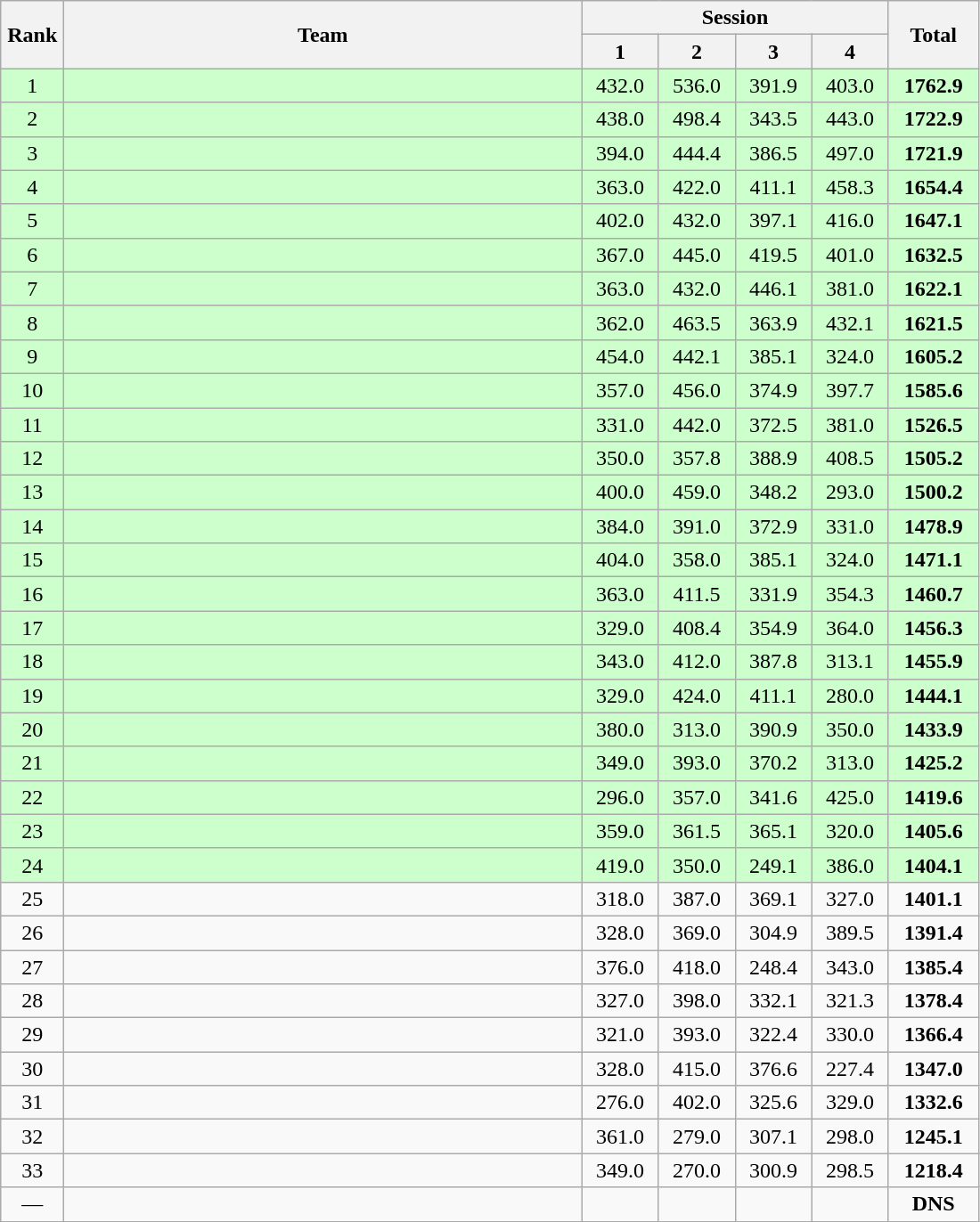<table class=wikitable style="text-align:center">
<tr>
<th rowspan="2" width=40>Rank</th>
<th rowspan="2" width=380>Team</th>
<th colspan=4>Session</th>
<th rowspan=2 width=60>Total</th>
</tr>
<tr>
<th width=50>1</th>
<th width=50>2</th>
<th width=50>3</th>
<th width=50>4</th>
</tr>
<tr bgcolor="ccffcc">
<td>1</td>
<td align=left></td>
<td>432.0</td>
<td>536.0</td>
<td>391.9</td>
<td>403.0</td>
<td><strong>1762.9</strong></td>
</tr>
<tr bgcolor="ccffcc">
<td>2</td>
<td align=left></td>
<td>438.0</td>
<td>498.4</td>
<td>343.5</td>
<td>443.0</td>
<td><strong>1722.9</strong></td>
</tr>
<tr bgcolor="ccffcc">
<td>3</td>
<td align=left></td>
<td>394.0</td>
<td>444.4</td>
<td>386.5</td>
<td>497.0</td>
<td><strong>1721.9</strong></td>
</tr>
<tr bgcolor="ccffcc">
<td>4</td>
<td align=left></td>
<td>363.0</td>
<td>422.0</td>
<td>411.1</td>
<td>458.3</td>
<td><strong>1654.4</strong></td>
</tr>
<tr bgcolor="ccffcc">
<td>5</td>
<td align=left></td>
<td>402.0</td>
<td>432.0</td>
<td>397.1</td>
<td>416.0</td>
<td><strong>1647.1</strong></td>
</tr>
<tr bgcolor="ccffcc">
<td>6</td>
<td align=left></td>
<td>367.0</td>
<td>445.0</td>
<td>419.5</td>
<td>401.0</td>
<td><strong>1632.5</strong></td>
</tr>
<tr bgcolor="ccffcc">
<td>7</td>
<td align=left></td>
<td>363.0</td>
<td>432.0</td>
<td>446.1</td>
<td>381.0</td>
<td><strong>1622.1</strong></td>
</tr>
<tr bgcolor="ccffcc">
<td>8</td>
<td align=left></td>
<td>362.0</td>
<td>463.5</td>
<td>363.9</td>
<td>432.1</td>
<td><strong>1621.5</strong></td>
</tr>
<tr bgcolor="ccffcc">
<td>9</td>
<td align=left></td>
<td>454.0</td>
<td>442.1</td>
<td>385.1</td>
<td>324.0</td>
<td><strong>1605.2</strong></td>
</tr>
<tr bgcolor="ccffcc">
<td>10</td>
<td align=left></td>
<td>357.0</td>
<td>456.0</td>
<td>374.9</td>
<td>397.7</td>
<td><strong>1585.6</strong></td>
</tr>
<tr bgcolor="ccffcc">
<td>11</td>
<td align=left></td>
<td>331.0</td>
<td>442.0</td>
<td>372.5</td>
<td>381.0</td>
<td><strong>1526.5</strong></td>
</tr>
<tr bgcolor="ccffcc">
<td>12</td>
<td align=left></td>
<td>350.0</td>
<td>357.8</td>
<td>388.9</td>
<td>408.5</td>
<td><strong>1505.2</strong></td>
</tr>
<tr bgcolor="ccffcc">
<td>13</td>
<td align=left></td>
<td>400.0</td>
<td>459.0</td>
<td>348.2</td>
<td>293.0</td>
<td><strong>1500.2</strong></td>
</tr>
<tr bgcolor="ccffcc">
<td>14</td>
<td align=left></td>
<td>384.0</td>
<td>391.0</td>
<td>372.9</td>
<td>331.0</td>
<td><strong>1478.9</strong></td>
</tr>
<tr bgcolor="ccffcc">
<td>15</td>
<td align=left></td>
<td>404.0</td>
<td>358.0</td>
<td>385.1</td>
<td>324.0</td>
<td><strong>1471.1</strong></td>
</tr>
<tr bgcolor="ccffcc">
<td>16</td>
<td align=left></td>
<td>363.0</td>
<td>411.5</td>
<td>331.9</td>
<td>354.3</td>
<td><strong>1460.7</strong></td>
</tr>
<tr bgcolor="ccffcc">
<td>17</td>
<td align=left></td>
<td>329.0</td>
<td>408.4</td>
<td>354.9</td>
<td>364.0</td>
<td><strong>1456.3</strong></td>
</tr>
<tr bgcolor="ccffcc">
<td>18</td>
<td align=left></td>
<td>343.0</td>
<td>412.0</td>
<td>387.8</td>
<td>313.1</td>
<td><strong>1455.9</strong></td>
</tr>
<tr bgcolor="ccffcc">
<td>19</td>
<td align=left></td>
<td>329.0</td>
<td>424.0</td>
<td>411.1</td>
<td>280.0</td>
<td><strong>1444.1</strong></td>
</tr>
<tr bgcolor="ccffcc">
<td>20</td>
<td align=left></td>
<td>380.0</td>
<td>313.0</td>
<td>390.9</td>
<td>350.0</td>
<td><strong>1433.9</strong></td>
</tr>
<tr bgcolor="ccffcc">
<td>21</td>
<td align=left></td>
<td>349.0</td>
<td>393.0</td>
<td>370.2</td>
<td>313.0</td>
<td><strong>1425.2</strong></td>
</tr>
<tr bgcolor="ccffcc">
<td>22</td>
<td align=left></td>
<td>296.0</td>
<td>357.0</td>
<td>341.6</td>
<td>425.0</td>
<td><strong>1419.6</strong></td>
</tr>
<tr bgcolor="ccffcc">
<td>23</td>
<td align=left></td>
<td>359.0</td>
<td>361.5</td>
<td>365.1</td>
<td>320.0</td>
<td><strong>1405.6</strong></td>
</tr>
<tr bgcolor="ccffcc">
<td>24</td>
<td align=left></td>
<td>419.0</td>
<td>350.0</td>
<td>249.1</td>
<td>386.0</td>
<td><strong>1404.1</strong></td>
</tr>
<tr>
<td>25</td>
<td align=left></td>
<td>318.0</td>
<td>387.0</td>
<td>369.1</td>
<td>327.0</td>
<td><strong>1401.1</strong></td>
</tr>
<tr>
<td>26</td>
<td align=left></td>
<td>328.0</td>
<td>369.0</td>
<td>304.9</td>
<td>389.5</td>
<td><strong>1391.4</strong></td>
</tr>
<tr>
<td>27</td>
<td align=left></td>
<td>376.0</td>
<td>418.0</td>
<td>248.4</td>
<td>343.0</td>
<td><strong>1385.4</strong></td>
</tr>
<tr>
<td>28</td>
<td align=left></td>
<td>327.0</td>
<td>398.0</td>
<td>332.1</td>
<td>321.3</td>
<td><strong>1378.4</strong></td>
</tr>
<tr>
<td>29</td>
<td align=left></td>
<td>321.0</td>
<td>393.0</td>
<td>322.4</td>
<td>330.0</td>
<td><strong>1366.4</strong></td>
</tr>
<tr>
<td>30</td>
<td align=left></td>
<td>328.0</td>
<td>415.0</td>
<td>376.6</td>
<td>227.4</td>
<td><strong>1347.0</strong></td>
</tr>
<tr>
<td>31</td>
<td align=left></td>
<td>276.0</td>
<td>402.0</td>
<td>325.6</td>
<td>329.0</td>
<td><strong>1332.6</strong></td>
</tr>
<tr>
<td>32</td>
<td align=left></td>
<td>361.0</td>
<td>279.0</td>
<td>307.1</td>
<td>298.0</td>
<td><strong>1245.1</strong></td>
</tr>
<tr>
<td>33</td>
<td align=left></td>
<td>349.0</td>
<td>270.0</td>
<td>300.9</td>
<td>298.5</td>
<td><strong>1218.4</strong></td>
</tr>
<tr>
<td>—</td>
<td align=left></td>
<td></td>
<td></td>
<td></td>
<td></td>
<td><strong>DNS</strong></td>
</tr>
</table>
